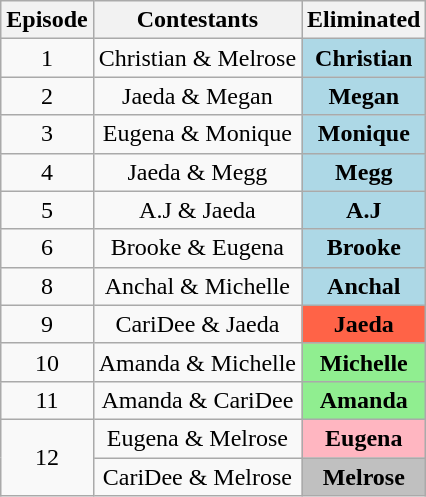<table class="wikitable" border="2" style="text-align:center">
<tr>
<th>Episode</th>
<th>Contestants</th>
<th>Eliminated</th>
</tr>
<tr>
<td>1</td>
<td>Christian & Melrose</td>
<td style="background:lightblue"><strong>Christian</strong></td>
</tr>
<tr>
<td>2</td>
<td>Jaeda & Megan</td>
<td style="background:lightblue"><strong>Megan</strong></td>
</tr>
<tr>
<td>3</td>
<td>Eugena & Monique</td>
<td style="background:lightblue"><strong>Monique</strong></td>
</tr>
<tr>
<td>4</td>
<td>Jaeda & Megg</td>
<td style="background:lightblue"><strong>Megg</strong></td>
</tr>
<tr>
<td>5</td>
<td>A.J & Jaeda</td>
<td style="background:lightblue"><strong>A.J</strong></td>
</tr>
<tr>
<td>6</td>
<td>Brooke & Eugena</td>
<td style="background:lightblue"><strong>Brooke</strong></td>
</tr>
<tr>
<td>8</td>
<td>Anchal & Michelle</td>
<td style="background:lightblue"><strong>Anchal</strong></td>
</tr>
<tr>
<td>9</td>
<td>CariDee & Jaeda</td>
<td style="background:tomato"><strong>Jaeda</strong></td>
</tr>
<tr>
<td>10</td>
<td>Amanda & Michelle</td>
<td style="background:lightgreen"><strong>Michelle</strong></td>
</tr>
<tr>
<td>11</td>
<td>Amanda & CariDee</td>
<td style="background:lightgreen"><strong>Amanda</strong></td>
</tr>
<tr>
<td rowspan="2">12</td>
<td>Eugena & Melrose</td>
<td style="background:lightpink"><strong>Eugena</strong></td>
</tr>
<tr>
<td>CariDee & Melrose</td>
<td style="background:silver"><strong>Melrose</strong></td>
</tr>
</table>
